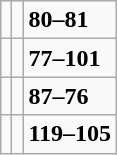<table class="wikitable">
<tr>
<td></td>
<td></td>
<td><strong>80–81</strong></td>
</tr>
<tr>
<td></td>
<td></td>
<td><strong>77–101</strong></td>
</tr>
<tr>
<td></td>
<td></td>
<td><strong>87–76</strong></td>
</tr>
<tr>
<td></td>
<td></td>
<td><strong>119–105</strong></td>
</tr>
</table>
